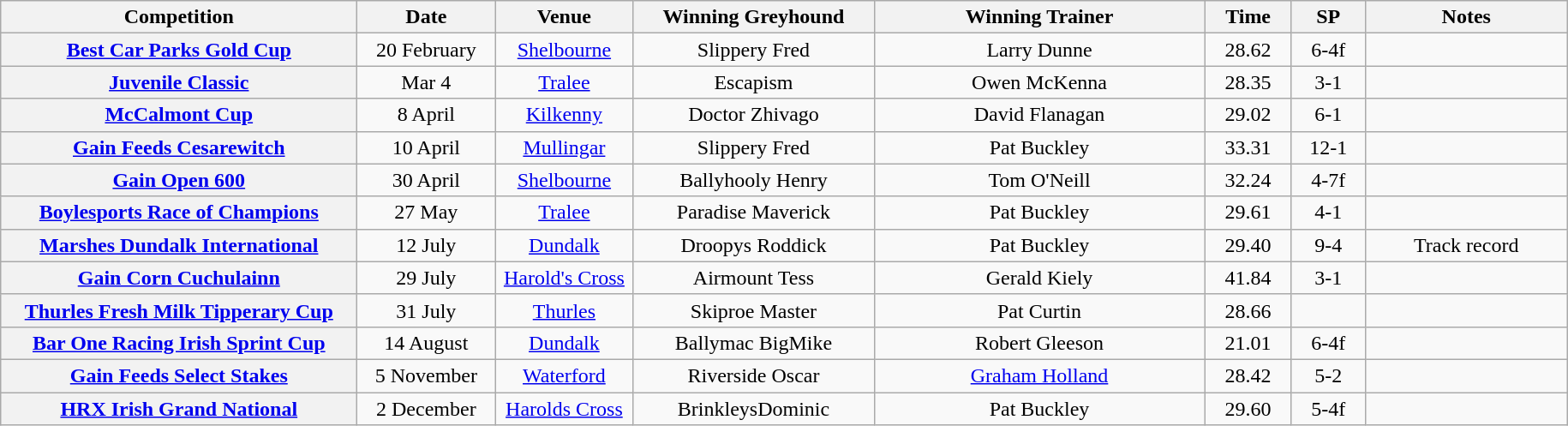<table class="wikitable" style="text-align:center">
<tr>
<th width=270>Competition</th>
<th width=100>Date</th>
<th width=100>Venue</th>
<th width=180>Winning Greyhound</th>
<th width=250>Winning Trainer</th>
<th width=60>Time</th>
<th width=50>SP</th>
<th width=150>Notes</th>
</tr>
<tr>
<th><a href='#'>Best Car Parks Gold Cup</a></th>
<td>20 February</td>
<td><a href='#'>Shelbourne</a></td>
<td>Slippery Fred</td>
<td>Larry Dunne</td>
<td>28.62</td>
<td>6-4f</td>
<td></td>
</tr>
<tr>
<th><a href='#'>Juvenile Classic</a></th>
<td>Mar 4</td>
<td><a href='#'>Tralee</a></td>
<td>Escapism </td>
<td>Owen McKenna</td>
<td>28.35</td>
<td>3-1</td>
<td></td>
</tr>
<tr>
<th><a href='#'>McCalmont Cup</a></th>
<td>8 April</td>
<td><a href='#'>Kilkenny</a></td>
<td>Doctor Zhivago </td>
<td>David Flanagan</td>
<td>29.02</td>
<td>6-1</td>
<td></td>
</tr>
<tr>
<th><a href='#'>Gain Feeds Cesarewitch</a></th>
<td>10 April</td>
<td><a href='#'>Mullingar</a></td>
<td>Slippery Fred </td>
<td>Pat Buckley</td>
<td>33.31</td>
<td>12-1</td>
<td></td>
</tr>
<tr>
<th><a href='#'>Gain Open 600</a></th>
<td>30 April</td>
<td><a href='#'>Shelbourne</a></td>
<td>Ballyhooly Henry </td>
<td>Tom O'Neill</td>
<td>32.24</td>
<td>4-7f</td>
<td></td>
</tr>
<tr>
<th><a href='#'>Boylesports Race of Champions</a></th>
<td>27 May</td>
<td><a href='#'>Tralee</a></td>
<td>Paradise Maverick </td>
<td>Pat Buckley</td>
<td>29.61</td>
<td>4-1</td>
<td></td>
</tr>
<tr>
<th><a href='#'>Marshes Dundalk International</a></th>
<td>12 July</td>
<td><a href='#'>Dundalk</a></td>
<td>Droopys Roddick </td>
<td>Pat Buckley</td>
<td>29.40</td>
<td>9-4</td>
<td>Track record</td>
</tr>
<tr>
<th><a href='#'>Gain Corn Cuchulainn</a></th>
<td>29 July</td>
<td><a href='#'>Harold's Cross</a></td>
<td>Airmount Tess </td>
<td>Gerald Kiely</td>
<td>41.84</td>
<td>3-1</td>
<td></td>
</tr>
<tr>
<th><a href='#'>Thurles Fresh Milk Tipperary Cup</a></th>
<td>31 July</td>
<td><a href='#'>Thurles</a></td>
<td>Skiproe Master </td>
<td>Pat Curtin</td>
<td>28.66</td>
<td></td>
<td></td>
</tr>
<tr>
<th><a href='#'>Bar One Racing Irish Sprint Cup</a></th>
<td>14 August</td>
<td><a href='#'>Dundalk</a></td>
<td>Ballymac BigMike </td>
<td>Robert Gleeson</td>
<td>21.01</td>
<td>6-4f</td>
<td></td>
</tr>
<tr>
<th><a href='#'>Gain Feeds Select Stakes</a></th>
<td>5 November</td>
<td><a href='#'>Waterford</a></td>
<td>Riverside Oscar </td>
<td><a href='#'>Graham Holland</a></td>
<td>28.42</td>
<td>5-2</td>
<td></td>
</tr>
<tr>
<th><a href='#'>HRX Irish Grand National</a></th>
<td>2 December</td>
<td><a href='#'>Harolds Cross</a></td>
<td>BrinkleysDominic </td>
<td>Pat Buckley</td>
<td>29.60</td>
<td>5-4f</td>
<td></td>
</tr>
</table>
